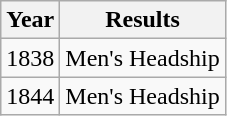<table class="wikitable">
<tr>
<th>Year</th>
<th>Results</th>
</tr>
<tr>
<td>1838</td>
<td>Men's Headship</td>
</tr>
<tr>
<td>1844</td>
<td>Men's Headship</td>
</tr>
</table>
